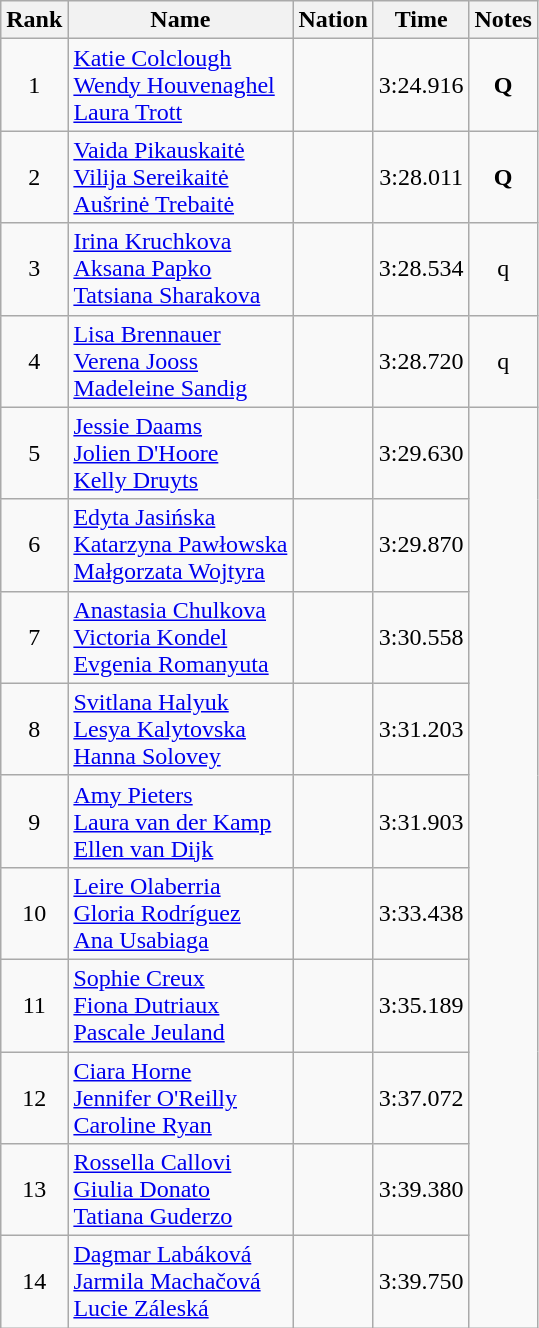<table class="wikitable sortable" style="text-align:center">
<tr>
<th>Rank</th>
<th>Name</th>
<th>Nation</th>
<th>Time</th>
<th>Notes</th>
</tr>
<tr>
<td>1</td>
<td align=left><a href='#'>Katie Colclough</a><br><a href='#'>Wendy Houvenaghel</a><br> <a href='#'>Laura Trott</a></td>
<td align=left></td>
<td>3:24.916</td>
<td><strong>Q</strong></td>
</tr>
<tr>
<td>2</td>
<td align=left><a href='#'>Vaida Pikauskaitė</a><br><a href='#'>Vilija Sereikaitė</a><br><a href='#'>Aušrinė Trebaitė</a></td>
<td align=left></td>
<td>3:28.011</td>
<td><strong>Q</strong></td>
</tr>
<tr>
<td>3</td>
<td align=left><a href='#'>Irina Kruchkova</a><br><a href='#'>Aksana Papko</a><br><a href='#'>Tatsiana Sharakova</a></td>
<td align=left></td>
<td>3:28.534</td>
<td>q</td>
</tr>
<tr>
<td>4</td>
<td align=left><a href='#'>Lisa Brennauer</a><br><a href='#'>Verena Jooss</a><br><a href='#'>Madeleine Sandig</a></td>
<td align=left></td>
<td>3:28.720</td>
<td>q</td>
</tr>
<tr>
<td>5</td>
<td align=left><a href='#'>Jessie Daams</a><br><a href='#'>Jolien D'Hoore</a><br><a href='#'>Kelly Druyts</a></td>
<td align=left></td>
<td>3:29.630</td>
</tr>
<tr>
<td>6</td>
<td align=left><a href='#'>Edyta Jasińska</a><br><a href='#'>Katarzyna Pawłowska</a><br><a href='#'>Małgorzata Wojtyra</a></td>
<td align=left></td>
<td>3:29.870</td>
</tr>
<tr>
<td>7</td>
<td align=left><a href='#'>Anastasia Chulkova</a><br><a href='#'>Victoria Kondel</a><br><a href='#'>Evgenia Romanyuta</a></td>
<td align=left></td>
<td>3:30.558</td>
</tr>
<tr>
<td>8</td>
<td align=left><a href='#'>Svitlana Halyuk</a><br><a href='#'>Lesya Kalytovska</a><br><a href='#'>Hanna Solovey</a></td>
<td align=left></td>
<td>3:31.203</td>
</tr>
<tr>
<td>9</td>
<td align=left><a href='#'>Amy Pieters</a><br><a href='#'>Laura van der Kamp</a><br><a href='#'>Ellen van Dijk</a></td>
<td align=left></td>
<td>3:31.903</td>
</tr>
<tr>
<td>10</td>
<td align=left><a href='#'>Leire Olaberria</a> <br><a href='#'>Gloria Rodríguez</a><br><a href='#'>Ana Usabiaga</a></td>
<td align=left></td>
<td>3:33.438</td>
</tr>
<tr>
<td>11</td>
<td align=left><a href='#'>Sophie Creux</a><br><a href='#'>Fiona Dutriaux</a><br><a href='#'>Pascale Jeuland</a></td>
<td align=left></td>
<td>3:35.189</td>
</tr>
<tr>
<td>12</td>
<td align=left><a href='#'>Ciara Horne</a><br><a href='#'>Jennifer O'Reilly</a><br><a href='#'>Caroline Ryan</a></td>
<td align=left></td>
<td>3:37.072</td>
</tr>
<tr>
<td>13</td>
<td align=left><a href='#'>Rossella Callovi</a><br><a href='#'>Giulia Donato</a> <br><a href='#'>Tatiana Guderzo</a></td>
<td align=left></td>
<td>3:39.380</td>
</tr>
<tr>
<td>14</td>
<td align=left><a href='#'>Dagmar Labáková</a><br><a href='#'>Jarmila Machačová</a><br><a href='#'>Lucie Záleská</a></td>
<td align=left></td>
<td>3:39.750</td>
</tr>
</table>
